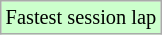<table class="wikitable" style="font-size: 85%;">
<tr style="background:#ccffcc;">
<td>Fastest session lap</td>
</tr>
</table>
